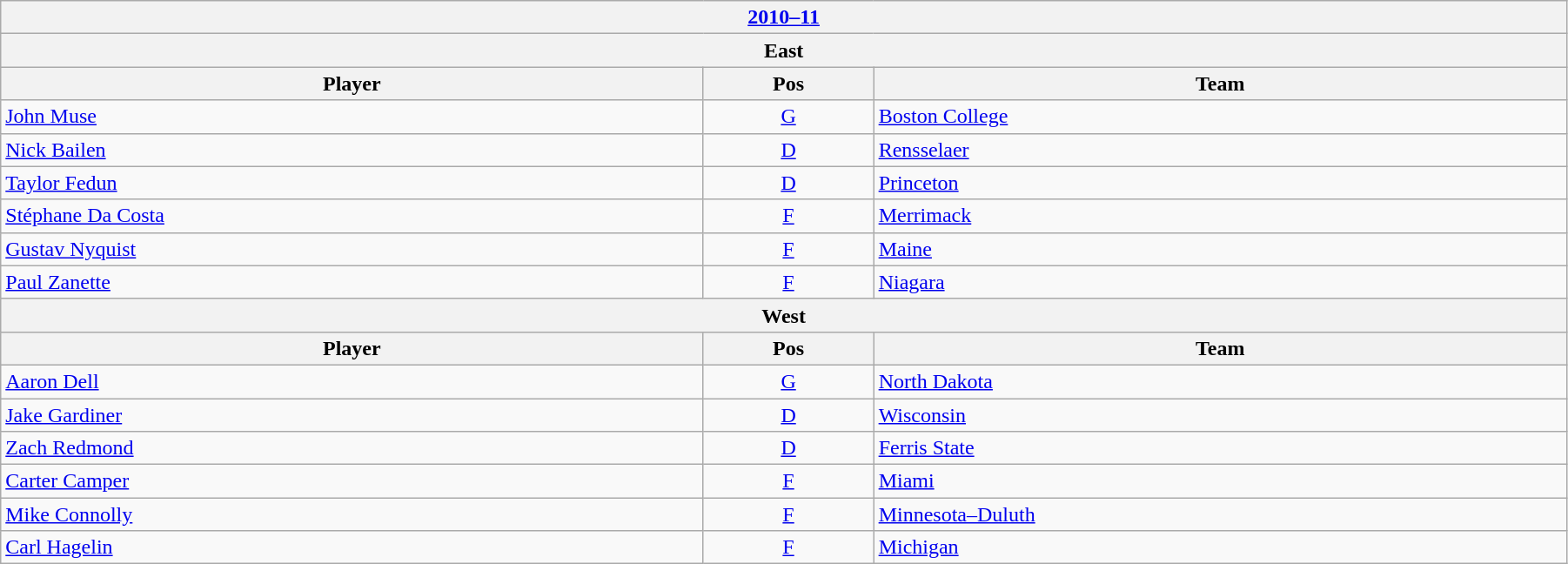<table class="wikitable" width=95%>
<tr>
<th colspan=3><a href='#'>2010–11</a></th>
</tr>
<tr>
<th colspan=3><strong>East</strong></th>
</tr>
<tr>
<th>Player</th>
<th>Pos</th>
<th>Team</th>
</tr>
<tr>
<td><a href='#'>John Muse</a></td>
<td style="text-align:center;"><a href='#'>G</a></td>
<td><a href='#'>Boston College</a></td>
</tr>
<tr>
<td><a href='#'>Nick Bailen</a></td>
<td style="text-align:center;"><a href='#'>D</a></td>
<td><a href='#'>Rensselaer</a></td>
</tr>
<tr>
<td><a href='#'>Taylor Fedun</a></td>
<td style="text-align:center;"><a href='#'>D</a></td>
<td><a href='#'>Princeton</a></td>
</tr>
<tr>
<td><a href='#'>Stéphane Da Costa</a></td>
<td style="text-align:center;"><a href='#'>F</a></td>
<td><a href='#'>Merrimack</a></td>
</tr>
<tr>
<td><a href='#'>Gustav Nyquist</a></td>
<td style="text-align:center;"><a href='#'>F</a></td>
<td><a href='#'>Maine</a></td>
</tr>
<tr>
<td><a href='#'>Paul Zanette</a></td>
<td style="text-align:center;"><a href='#'>F</a></td>
<td><a href='#'>Niagara</a></td>
</tr>
<tr>
<th colspan=3><strong>West</strong></th>
</tr>
<tr>
<th>Player</th>
<th>Pos</th>
<th>Team</th>
</tr>
<tr>
<td><a href='#'>Aaron Dell</a></td>
<td style="text-align:center;"><a href='#'>G</a></td>
<td><a href='#'>North Dakota</a></td>
</tr>
<tr>
<td><a href='#'>Jake Gardiner</a></td>
<td style="text-align:center;"><a href='#'>D</a></td>
<td><a href='#'>Wisconsin</a></td>
</tr>
<tr>
<td><a href='#'>Zach Redmond</a></td>
<td style="text-align:center;"><a href='#'>D</a></td>
<td><a href='#'>Ferris State</a></td>
</tr>
<tr>
<td><a href='#'>Carter Camper</a></td>
<td style="text-align:center;"><a href='#'>F</a></td>
<td><a href='#'>Miami</a></td>
</tr>
<tr>
<td><a href='#'>Mike Connolly</a></td>
<td style="text-align:center;"><a href='#'>F</a></td>
<td><a href='#'>Minnesota–Duluth</a></td>
</tr>
<tr>
<td><a href='#'>Carl Hagelin</a></td>
<td style="text-align:center;"><a href='#'>F</a></td>
<td><a href='#'>Michigan</a></td>
</tr>
</table>
